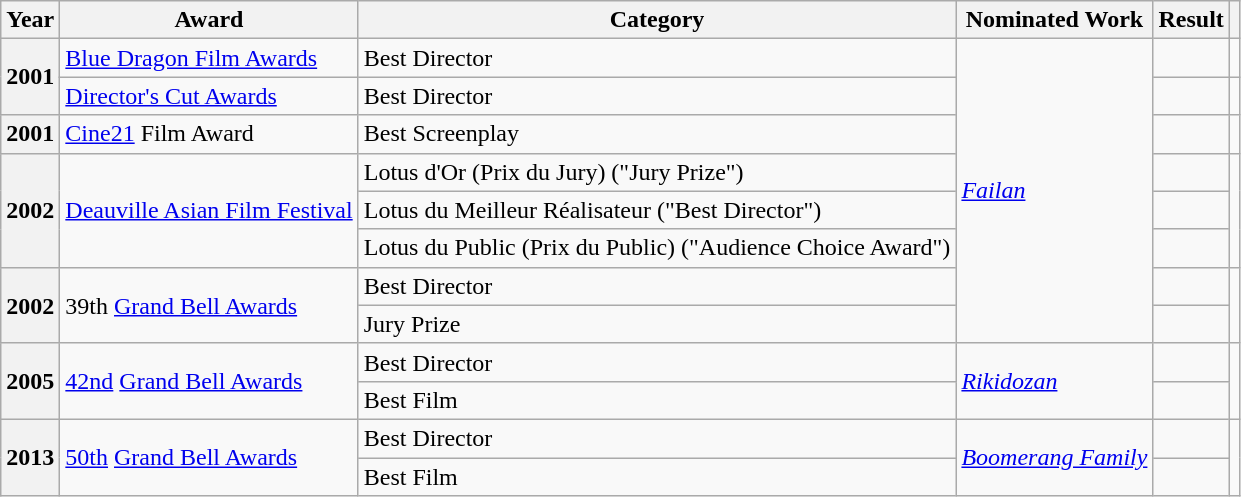<table class="wikitable plainrowheaders sortable">
<tr>
<th>Year</th>
<th>Award</th>
<th>Category</th>
<th>Nominated Work</th>
<th>Result</th>
<th class="unsortable"></th>
</tr>
<tr>
<th rowspan="2" scope="row">2001</th>
<td><a href='#'>Blue Dragon Film Awards</a></td>
<td>Best Director</td>
<td rowspan="8"><em><a href='#'>Failan</a></em></td>
<td></td>
<td></td>
</tr>
<tr>
<td><a href='#'>Director's Cut Awards</a></td>
<td>Best Director</td>
<td></td>
<td></td>
</tr>
<tr>
<th scope="row">2001</th>
<td><a href='#'>Cine21</a> Film Award</td>
<td>Best Screenplay</td>
<td></td>
<td></td>
</tr>
<tr>
<th rowspan="3" scope="row">2002</th>
<td rowspan="3"><a href='#'>Deauville Asian Film Festival</a></td>
<td>Lotus d'Or (Prix du Jury) ("Jury Prize")</td>
<td></td>
<td rowspan="3"></td>
</tr>
<tr>
<td>Lotus du Meilleur Réalisateur ("Best Director")</td>
<td></td>
</tr>
<tr>
<td>Lotus du Public (Prix du Public) ("Audience Choice Award")</td>
<td></td>
</tr>
<tr>
<th rowspan="2" scope="row">2002</th>
<td rowspan="2">39th <a href='#'>Grand Bell Awards</a></td>
<td>Best Director</td>
<td></td>
<td rowspan="2"></td>
</tr>
<tr>
<td>Jury Prize</td>
<td></td>
</tr>
<tr>
<th rowspan="2" scope="row">2005</th>
<td rowspan="2"><a href='#'>42nd</a> <a href='#'>Grand Bell Awards</a></td>
<td>Best Director</td>
<td rowspan="2"><em><a href='#'>Rikidozan</a></em></td>
<td></td>
<td rowspan="2"></td>
</tr>
<tr>
<td>Best Film</td>
<td></td>
</tr>
<tr>
<th rowspan="2" scope="row">2013</th>
<td rowspan="2"><a href='#'>50th</a> <a href='#'>Grand Bell Awards</a></td>
<td>Best Director</td>
<td rowspan="2"><em><a href='#'>Boomerang Family</a></em></td>
<td></td>
<td rowspan="2"></td>
</tr>
<tr>
<td>Best Film</td>
<td></td>
</tr>
</table>
